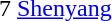<table cellspacing="0" cellpadding="0">
<tr>
<td><div>7 </div></td>
<td><a href='#'>Shenyang</a></td>
</tr>
</table>
